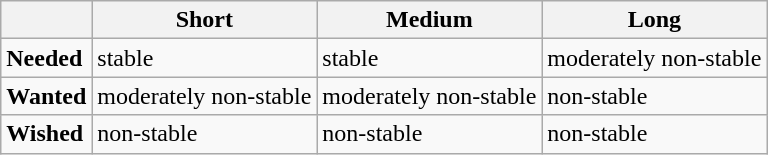<table class="wikitable">
<tr>
<th></th>
<th>Short</th>
<th>Medium</th>
<th>Long</th>
</tr>
<tr>
<td><strong>Needed</strong></td>
<td>stable</td>
<td>stable</td>
<td>moderately non-stable</td>
</tr>
<tr>
<td><strong>Wanted</strong></td>
<td>moderately non-stable</td>
<td>moderately non-stable</td>
<td>non-stable</td>
</tr>
<tr>
<td><strong>Wished</strong></td>
<td>non-stable</td>
<td>non-stable</td>
<td>non-stable</td>
</tr>
</table>
